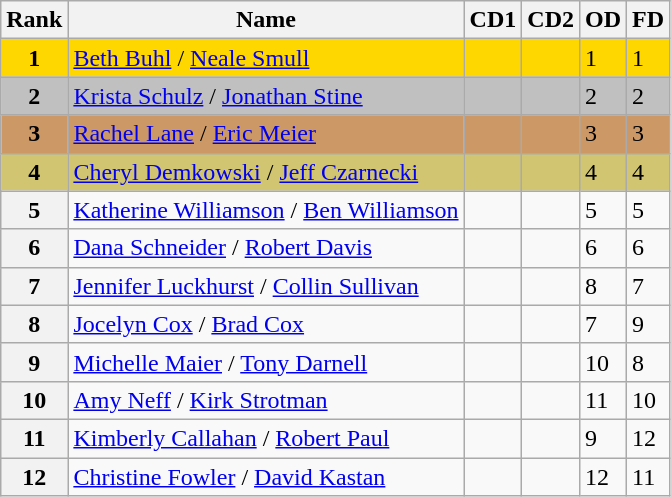<table class="wikitable">
<tr>
<th>Rank</th>
<th>Name</th>
<th>CD1</th>
<th>CD2</th>
<th>OD</th>
<th>FD</th>
</tr>
<tr bgcolor="gold">
<td align="center"><strong>1</strong></td>
<td><a href='#'>Beth Buhl</a> / <a href='#'>Neale Smull</a></td>
<td></td>
<td></td>
<td>1</td>
<td>1</td>
</tr>
<tr bgcolor="silver">
<td align="center"><strong>2</strong></td>
<td><a href='#'>Krista Schulz</a> / <a href='#'>Jonathan Stine</a></td>
<td></td>
<td></td>
<td>2</td>
<td>2</td>
</tr>
<tr bgcolor="cc9966">
<td align="center"><strong>3</strong></td>
<td><a href='#'>Rachel Lane</a> / <a href='#'>Eric Meier</a></td>
<td></td>
<td></td>
<td>3</td>
<td>3</td>
</tr>
<tr bgcolor="#d1c571">
<td align="center"><strong>4</strong></td>
<td><a href='#'>Cheryl Demkowski</a> / <a href='#'>Jeff Czarnecki</a></td>
<td></td>
<td></td>
<td>4</td>
<td>4</td>
</tr>
<tr>
<th>5</th>
<td><a href='#'>Katherine Williamson</a> / <a href='#'>Ben Williamson</a></td>
<td></td>
<td></td>
<td>5</td>
<td>5</td>
</tr>
<tr>
<th>6</th>
<td><a href='#'>Dana Schneider</a> / <a href='#'>Robert Davis</a></td>
<td></td>
<td></td>
<td>6</td>
<td>6</td>
</tr>
<tr>
<th>7</th>
<td><a href='#'>Jennifer Luckhurst</a> / <a href='#'>Collin Sullivan</a></td>
<td></td>
<td></td>
<td>8</td>
<td>7</td>
</tr>
<tr>
<th>8</th>
<td><a href='#'>Jocelyn Cox</a> / <a href='#'>Brad Cox</a></td>
<td></td>
<td></td>
<td>7</td>
<td>9</td>
</tr>
<tr>
<th>9</th>
<td><a href='#'>Michelle Maier</a> / <a href='#'>Tony Darnell</a></td>
<td></td>
<td></td>
<td>10</td>
<td>8</td>
</tr>
<tr>
<th>10</th>
<td><a href='#'>Amy Neff</a> / <a href='#'>Kirk Strotman</a></td>
<td></td>
<td></td>
<td>11</td>
<td>10</td>
</tr>
<tr>
<th>11</th>
<td><a href='#'>Kimberly Callahan</a> / <a href='#'>Robert Paul</a></td>
<td></td>
<td></td>
<td>9</td>
<td>12</td>
</tr>
<tr>
<th>12</th>
<td><a href='#'>Christine Fowler</a> / <a href='#'>David Kastan</a></td>
<td></td>
<td></td>
<td>12</td>
<td>11</td>
</tr>
</table>
